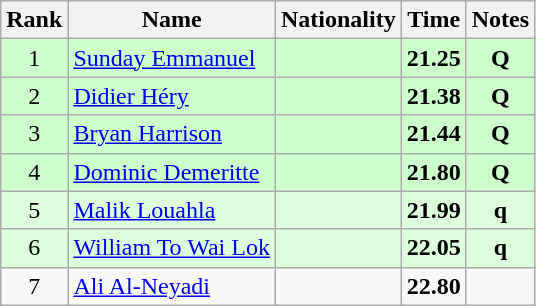<table class="wikitable sortable" style="text-align:center">
<tr>
<th>Rank</th>
<th>Name</th>
<th>Nationality</th>
<th>Time</th>
<th>Notes</th>
</tr>
<tr bgcolor=ccffcc>
<td>1</td>
<td align=left><a href='#'>Sunday Emmanuel</a></td>
<td align=left></td>
<td><strong>21.25</strong></td>
<td><strong>Q</strong></td>
</tr>
<tr bgcolor=ccffcc>
<td>2</td>
<td align=left><a href='#'>Didier Héry</a></td>
<td align=left></td>
<td><strong>21.38</strong></td>
<td><strong>Q</strong></td>
</tr>
<tr bgcolor=ccffcc>
<td>3</td>
<td align=left><a href='#'>Bryan Harrison</a></td>
<td align=left></td>
<td><strong>21.44</strong></td>
<td><strong>Q</strong></td>
</tr>
<tr bgcolor=ccffcc>
<td>4</td>
<td align=left><a href='#'>Dominic Demeritte</a></td>
<td align=left></td>
<td><strong>21.80</strong></td>
<td><strong>Q</strong></td>
</tr>
<tr bgcolor=ddffdd>
<td>5</td>
<td align=left><a href='#'>Malik Louahla</a></td>
<td align=left></td>
<td><strong>21.99</strong></td>
<td><strong>q</strong></td>
</tr>
<tr bgcolor=ddffdd>
<td>6</td>
<td align=left><a href='#'>William To Wai Lok</a></td>
<td align=left></td>
<td><strong>22.05</strong></td>
<td><strong>q</strong></td>
</tr>
<tr>
<td>7</td>
<td align=left><a href='#'>Ali Al-Neyadi</a></td>
<td align=left></td>
<td><strong>22.80</strong></td>
<td></td>
</tr>
</table>
